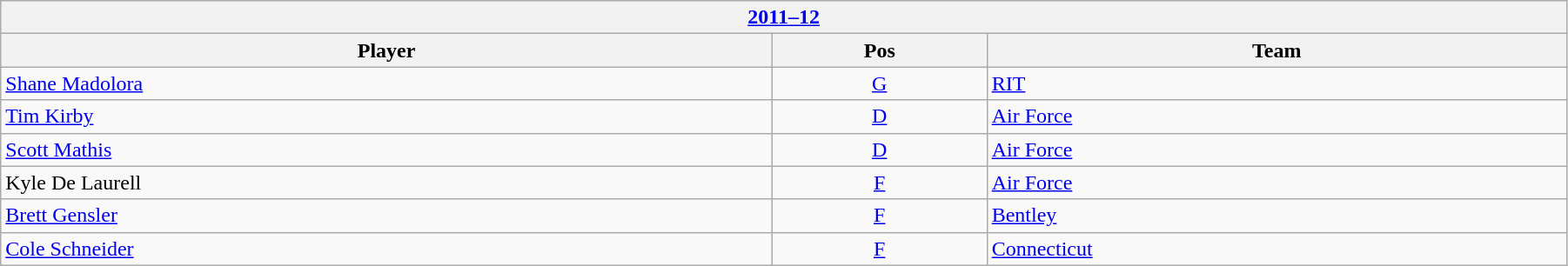<table class="wikitable" width=95%>
<tr>
<th colspan=3><a href='#'>2011–12</a></th>
</tr>
<tr>
<th>Player</th>
<th>Pos</th>
<th>Team</th>
</tr>
<tr>
<td><a href='#'>Shane Madolora</a></td>
<td style="text-align:center;"><a href='#'>G</a></td>
<td><a href='#'>RIT</a></td>
</tr>
<tr>
<td><a href='#'>Tim Kirby</a></td>
<td style="text-align:center;"><a href='#'>D</a></td>
<td><a href='#'>Air Force</a></td>
</tr>
<tr>
<td><a href='#'>Scott Mathis</a></td>
<td style="text-align:center;"><a href='#'>D</a></td>
<td><a href='#'>Air Force</a></td>
</tr>
<tr>
<td>Kyle De Laurell</td>
<td style="text-align:center;"><a href='#'>F</a></td>
<td><a href='#'>Air Force</a></td>
</tr>
<tr>
<td><a href='#'>Brett Gensler</a></td>
<td style="text-align:center;"><a href='#'>F</a></td>
<td><a href='#'>Bentley</a></td>
</tr>
<tr>
<td><a href='#'>Cole Schneider</a></td>
<td style="text-align:center;"><a href='#'>F</a></td>
<td><a href='#'>Connecticut</a></td>
</tr>
</table>
